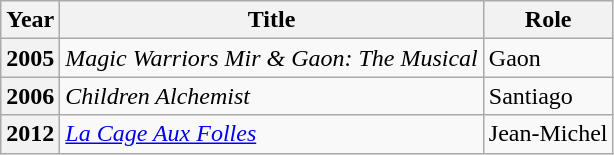<table class="wikitable plainrowheaders sortable">
<tr>
<th scope="col">Year</th>
<th scope="col">Title</th>
<th scope="col">Role</th>
</tr>
<tr>
<th scope="row">2005</th>
<td><em>Magic Warriors Mir & Gaon: The Musical</em></td>
<td>Gaon</td>
</tr>
<tr>
<th scope="row">2006</th>
<td><em>Children Alchemist</em></td>
<td>Santiago</td>
</tr>
<tr>
<th scope="row">2012</th>
<td><em><a href='#'>La Cage Aux Folles</a></em></td>
<td>Jean-Michel</td>
</tr>
</table>
